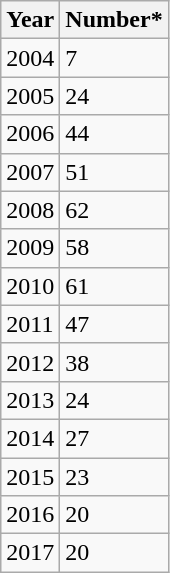<table class="wikitable">
<tr>
<th>Year</th>
<th>Number*</th>
</tr>
<tr>
<td>2004</td>
<td>7</td>
</tr>
<tr>
<td>2005</td>
<td>24</td>
</tr>
<tr>
<td>2006</td>
<td>44</td>
</tr>
<tr>
<td>2007</td>
<td>51</td>
</tr>
<tr>
<td>2008</td>
<td>62</td>
</tr>
<tr>
<td>2009</td>
<td>58</td>
</tr>
<tr>
<td>2010</td>
<td>61</td>
</tr>
<tr>
<td>2011</td>
<td>47</td>
</tr>
<tr>
<td>2012</td>
<td>38</td>
</tr>
<tr>
<td>2013</td>
<td>24</td>
</tr>
<tr>
<td>2014</td>
<td>27</td>
</tr>
<tr>
<td>2015</td>
<td>23</td>
</tr>
<tr>
<td>2016</td>
<td>20</td>
</tr>
<tr>
<td>2017</td>
<td>20</td>
</tr>
</table>
